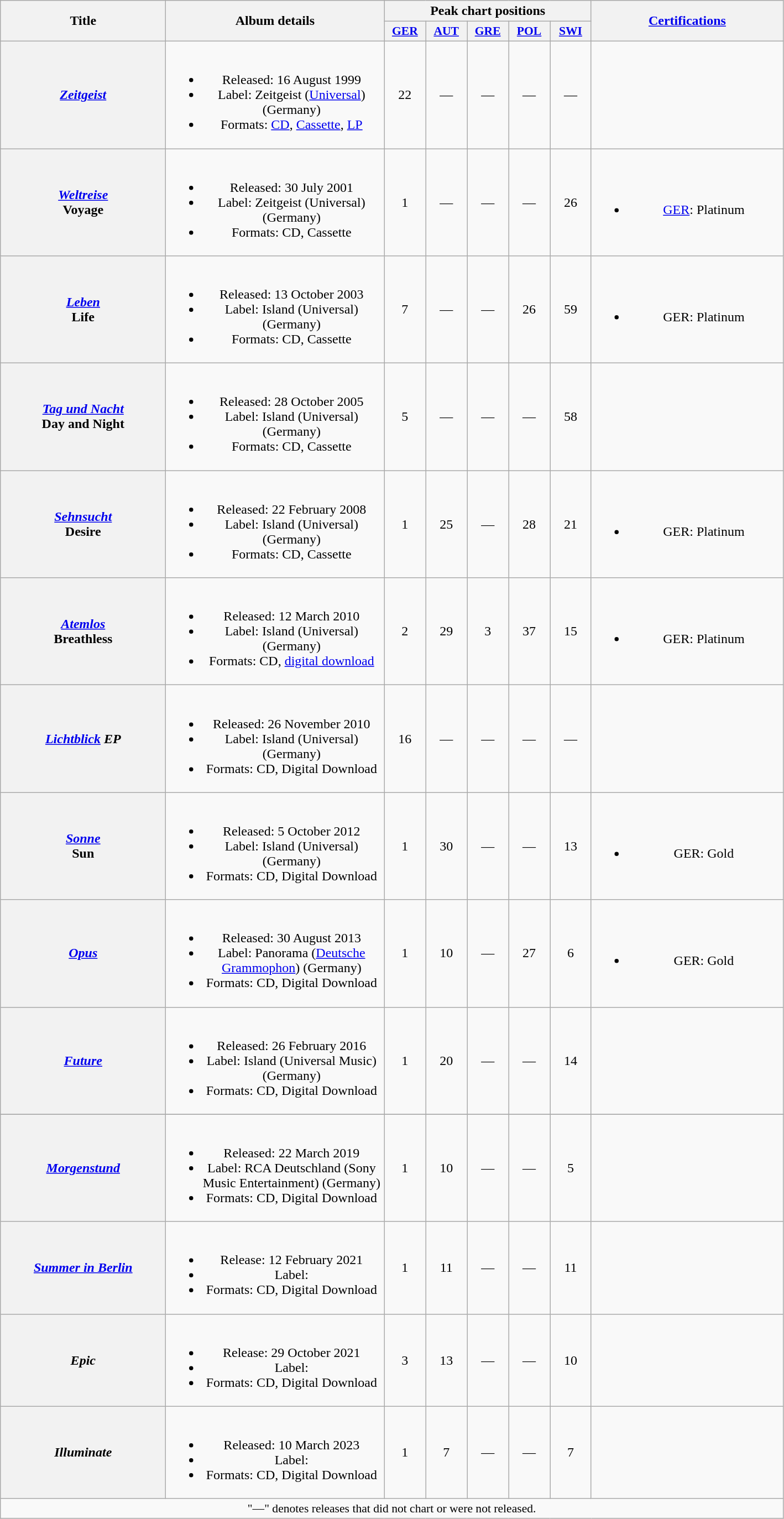<table class="wikitable plainrowheaders" style="text-align:center;">
<tr>
<th scope="col" rowspan="2" style="width:12em;">Title</th>
<th scope="col" rowspan="2" style="width:16em;">Album details</th>
<th scope="col" colspan="5">Peak chart positions</th>
<th scope="col" rowspan="2" style="width:14em;"><a href='#'>Certifications</a></th>
</tr>
<tr>
<th scope="col" style="width:3em;font-size:90%;"><a href='#'>GER</a><br></th>
<th scope="col" style="width:3em;font-size:90%;"><a href='#'>AUT</a><br></th>
<th scope="col" style="width:3em;font-size:90%;"><a href='#'>GRE</a><br></th>
<th scope="col" style="width:3em;font-size:90%;"><a href='#'>POL</a><br></th>
<th scope="col" style="width:3em;font-size:90%;"><a href='#'>SWI</a><br></th>
</tr>
<tr>
<th scope="row"><em><a href='#'>Zeitgeist</a></em></th>
<td><br><ul><li>Released: 16 August 1999</li><li>Label: Zeitgeist (<a href='#'>Universal</a>) (Germany)</li><li>Formats: <a href='#'>CD</a>, <a href='#'>Cassette</a>, <a href='#'>LP</a></li></ul></td>
<td>22</td>
<td>—</td>
<td>—</td>
<td>—</td>
<td>—</td>
<td></td>
</tr>
<tr>
<th scope="row"><em><a href='#'>Weltreise</a></em><br>Voyage</th>
<td><br><ul><li>Released: 30 July 2001</li><li>Label: Zeitgeist (Universal) (Germany)</li><li>Formats: CD, Cassette</li></ul></td>
<td>1</td>
<td>—</td>
<td>—</td>
<td>—</td>
<td>26</td>
<td><br><ul><li><a href='#'>GER</a>: Platinum</li></ul></td>
</tr>
<tr>
<th scope="row"><em><a href='#'>Leben</a></em><br>Life</th>
<td><br><ul><li>Released: 13 October 2003</li><li>Label: Island (Universal) (Germany)</li><li>Formats: CD, Cassette</li></ul></td>
<td>7</td>
<td>—</td>
<td>—</td>
<td>26</td>
<td>59</td>
<td><br><ul><li>GER: Platinum</li></ul></td>
</tr>
<tr>
<th scope="row"><em><a href='#'>Tag und Nacht</a></em><br>Day and Night</th>
<td><br><ul><li>Released: 28 October 2005</li><li>Label: Island (Universal) (Germany)</li><li>Formats: CD, Cassette</li></ul></td>
<td>5</td>
<td>—</td>
<td>—</td>
<td>—</td>
<td>58</td>
<td></td>
</tr>
<tr>
<th scope="row"><em><a href='#'>Sehnsucht</a></em><br>Desire</th>
<td><br><ul><li>Released: 22 February 2008</li><li>Label: Island (Universal) (Germany)</li><li>Formats: CD, Cassette</li></ul></td>
<td>1</td>
<td>25</td>
<td>—</td>
<td>28</td>
<td>21</td>
<td><br><ul><li>GER: Platinum</li></ul></td>
</tr>
<tr>
<th scope="row"><em><a href='#'>Atemlos</a></em><br>Breathless</th>
<td><br><ul><li>Released: 12 March 2010</li><li>Label: Island (Universal) (Germany)</li><li>Formats: CD, <a href='#'>digital download</a></li></ul></td>
<td>2</td>
<td>29</td>
<td>3</td>
<td>37</td>
<td>15</td>
<td><br><ul><li>GER: Platinum</li></ul></td>
</tr>
<tr>
<th scope="row"><em><a href='#'>Lichtblick</a> EP</em></th>
<td><br><ul><li>Released: 26 November 2010</li><li>Label: Island (Universal) (Germany)</li><li>Formats: CD, Digital Download</li></ul></td>
<td>16</td>
<td>—</td>
<td>—</td>
<td>—</td>
<td>—</td>
<td></td>
</tr>
<tr>
<th scope="row"><em><a href='#'>Sonne</a></em><br>Sun</th>
<td><br><ul><li>Released: 5 October 2012</li><li>Label: Island (Universal) (Germany)</li><li>Formats: CD, Digital Download</li></ul></td>
<td>1</td>
<td>30</td>
<td>—</td>
<td>—</td>
<td>13</td>
<td><br><ul><li>GER: Gold</li></ul></td>
</tr>
<tr>
<th scope="row"><em><a href='#'>Opus</a></em></th>
<td><br><ul><li>Released: 30 August 2013</li><li>Label: Panorama (<a href='#'>Deutsche Grammophon</a>) (Germany)</li><li>Formats: CD, Digital Download</li></ul></td>
<td>1</td>
<td>10</td>
<td>—</td>
<td>27</td>
<td>6</td>
<td><br><ul><li>GER: Gold</li></ul></td>
</tr>
<tr>
<th scope="row"><em><a href='#'>Future</a></em></th>
<td><br><ul><li>Released: 26 February 2016</li><li>Label: Island (Universal Music) (Germany)</li><li>Formats: CD, Digital Download</li></ul></td>
<td>1</td>
<td>20</td>
<td>—</td>
<td>—</td>
<td>14</td>
<td></td>
</tr>
<tr>
</tr>
<tr>
<th scope="row"><em><a href='#'>Morgenstund</a></em></th>
<td><br><ul><li>Released: 22 March 2019</li><li>Label: RCA Deutschland (Sony Music Entertainment) (Germany)</li><li>Formats: CD, Digital Download</li></ul></td>
<td>1</td>
<td>10</td>
<td>—</td>
<td>—</td>
<td>5</td>
<td></td>
</tr>
<tr>
<th scope="row"><em><a href='#'>Summer in Berlin</a></em></th>
<td><br><ul><li>Release: 12 February 2021</li><li>Label:</li><li>Formats: CD, Digital Download</li></ul></td>
<td>1</td>
<td>11</td>
<td>—</td>
<td>—</td>
<td>11</td>
<td></td>
</tr>
<tr>
<th scope="row"><em>Epic</em></th>
<td><br><ul><li>Release: 29 October 2021</li><li>Label:</li><li>Formats: CD, Digital Download</li></ul></td>
<td>3</td>
<td>13</td>
<td>—</td>
<td>—</td>
<td>10</td>
<td></td>
</tr>
<tr>
<th scope="row"><em>Illuminate</em></th>
<td><br><ul><li>Released: 10 March 2023</li><li>Label:</li><li>Formats: CD, Digital Download</li></ul></td>
<td>1</td>
<td>7</td>
<td>—</td>
<td>—</td>
<td>7</td>
<td></td>
</tr>
<tr>
<td align="center" colspan="15" style="font-size:90%">"—" denotes releases that did not chart or were not released.</td>
</tr>
</table>
